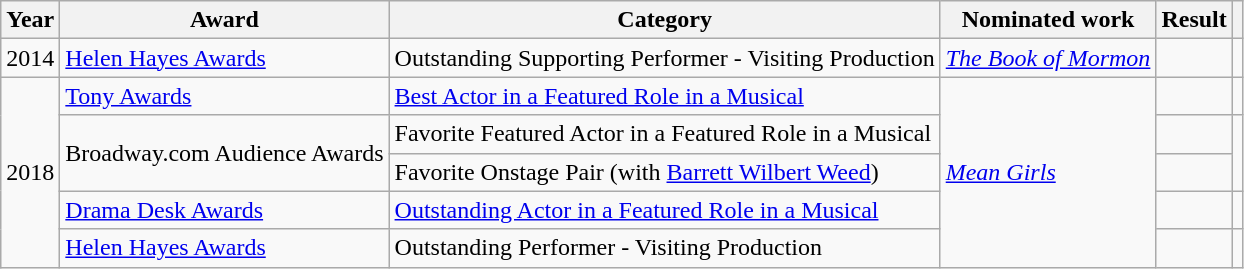<table class="wikitable sortable">
<tr>
<th>Year</th>
<th>Award</th>
<th>Category</th>
<th>Nominated work</th>
<th>Result</th>
<th></th>
</tr>
<tr>
<td>2014</td>
<td><a href='#'>Helen Hayes Awards</a></td>
<td>Outstanding Supporting Performer - Visiting Production</td>
<td><em><a href='#'>The Book of Mormon</a></em></td>
<td></td>
<td></td>
</tr>
<tr>
<td rowspan=5>2018</td>
<td><a href='#'>Tony Awards</a></td>
<td><a href='#'>Best Actor in a Featured Role in a Musical</a></td>
<td rowspan =5><em><a href='#'>Mean Girls</a></em></td>
<td></td>
<td></td>
</tr>
<tr>
<td rowspan=2>Broadway.com Audience Awards</td>
<td>Favorite Featured Actor in a Featured Role in a Musical</td>
<td></td>
<td rowspan=2></td>
</tr>
<tr>
<td>Favorite Onstage Pair (with <a href='#'>Barrett Wilbert Weed</a>)</td>
<td></td>
</tr>
<tr>
<td><a href='#'>Drama Desk Awards</a></td>
<td><a href='#'>Outstanding Actor in a Featured Role in a Musical</a></td>
<td></td>
<td></td>
</tr>
<tr>
<td><a href='#'>Helen Hayes Awards</a></td>
<td>Outstanding Performer - Visiting Production</td>
<td></td>
<td></td>
</tr>
</table>
